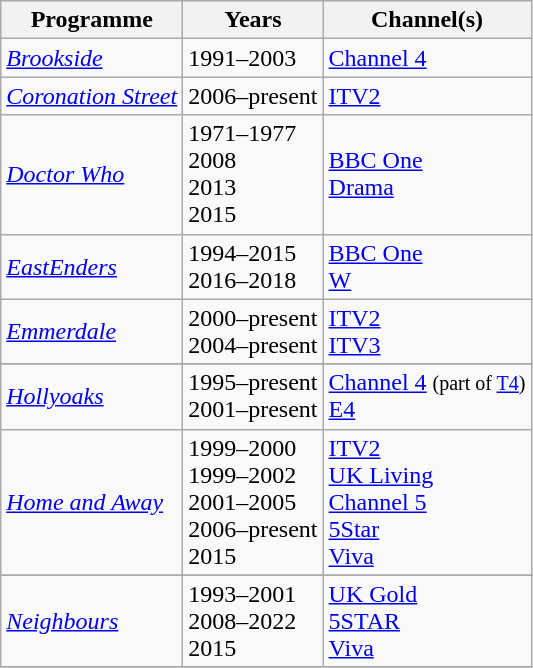<table class="wikitable sortable">
<tr ">
<th>Programme</th>
<th>Years</th>
<th>Channel(s)</th>
</tr>
<tr>
<td><em><a href='#'>Brookside</a></em></td>
<td>1991–2003</td>
<td><a href='#'>Channel 4</a></td>
</tr>
<tr>
<td><em><a href='#'>Coronation Street</a></em></td>
<td>2006–present</td>
<td><a href='#'>ITV2</a></td>
</tr>
<tr>
<td><em><a href='#'>Doctor Who</a></em></td>
<td>1971–1977<br>2008<br>2013<br>2015</td>
<td><a href='#'>BBC One</a><br><a href='#'>Drama</a></td>
</tr>
<tr>
<td><em><a href='#'>EastEnders</a></em></td>
<td>1994–2015<br>2016–2018</td>
<td><a href='#'>BBC One</a><br><a href='#'>W</a></td>
</tr>
<tr>
<td><em><a href='#'>Emmerdale</a></em></td>
<td>2000–present<br>2004–present</td>
<td><a href='#'>ITV2</a><br><a href='#'>ITV3</a></td>
</tr>
<tr>
</tr>
<tr>
<td><em><a href='#'>Hollyoaks</a></em></td>
<td>1995–present<br>2001–present</td>
<td><a href='#'>Channel 4</a> <small>(part of <a href='#'>T4</a>)</small><br><a href='#'>E4</a></td>
</tr>
<tr>
<td><em><a href='#'>Home and Away</a></em></td>
<td>1999–2000<br>1999–2002<br>2001–2005<br>2006–present<br>2015</td>
<td><a href='#'>ITV2</a><br><a href='#'>UK Living</a><br><a href='#'>Channel 5</a><br><a href='#'>5Star</a><br><a href='#'>Viva</a></td>
</tr>
<tr>
</tr>
<tr>
<td><em><a href='#'>Neighbours</a></em></td>
<td>1993–2001<br>2008–2022<br>2015</td>
<td><a href='#'>UK Gold</a><br><a href='#'>5STAR</a><br><a href='#'>Viva</a></td>
</tr>
<tr>
</tr>
</table>
